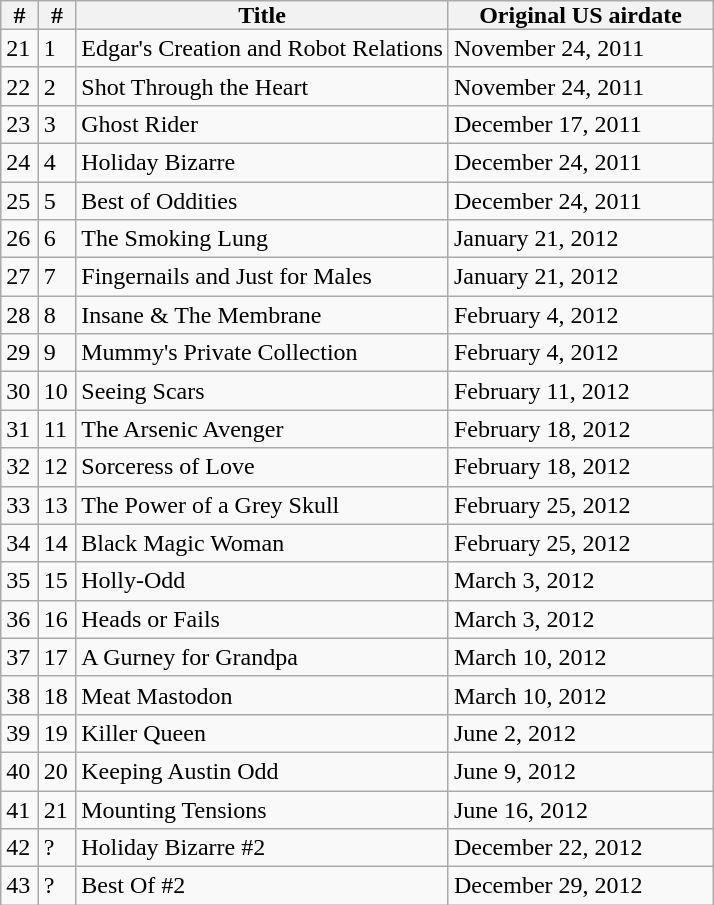<table class=wikitable>
<tr>
<th style="padding: 0px 8px">#</th>
<th style="padding: 0px 8px">#</th>
<th style="padding: 0px 35px">Title</th>
<th style="padding: 0px 20px">Original US airdate</th>
</tr>
<tr>
<td>21</td>
<td>1</td>
<td>Edgar's Creation and Robot Relations</td>
<td>November 24, 2011</td>
</tr>
<tr>
<td>22</td>
<td>2</td>
<td>Shot Through the Heart</td>
<td>November 24, 2011</td>
</tr>
<tr>
<td>23</td>
<td>3</td>
<td>Ghost Rider</td>
<td>December 17, 2011</td>
</tr>
<tr>
<td>24</td>
<td>4</td>
<td>Holiday Bizarre</td>
<td>December 24, 2011</td>
</tr>
<tr>
<td>25</td>
<td>5</td>
<td>Best of Oddities</td>
<td>December 24, 2011</td>
</tr>
<tr>
<td>26</td>
<td>6</td>
<td>The Smoking Lung</td>
<td>January 21, 2012</td>
</tr>
<tr>
<td>27</td>
<td>7</td>
<td>Fingernails and Just for Males</td>
<td>January 21, 2012</td>
</tr>
<tr>
<td>28</td>
<td>8</td>
<td>Insane & The Membrane</td>
<td>February 4, 2012</td>
</tr>
<tr>
<td>29</td>
<td>9</td>
<td>Mummy's Private Collection</td>
<td>February 4, 2012</td>
</tr>
<tr>
<td>30</td>
<td>10</td>
<td>Seeing Scars</td>
<td>February 11, 2012</td>
</tr>
<tr>
<td>31</td>
<td>11</td>
<td>The Arsenic Avenger</td>
<td>February 18, 2012</td>
</tr>
<tr>
<td>32</td>
<td>12</td>
<td>Sorceress of Love</td>
<td>February 18, 2012</td>
</tr>
<tr>
<td>33</td>
<td>13</td>
<td>The Power of a Grey Skull</td>
<td>February 25, 2012</td>
</tr>
<tr>
<td>34</td>
<td>14</td>
<td>Black Magic Woman</td>
<td>February 25, 2012</td>
</tr>
<tr>
<td>35</td>
<td>15</td>
<td>Holly-Odd</td>
<td>March 3, 2012</td>
</tr>
<tr>
<td>36</td>
<td>16</td>
<td>Heads or Fails</td>
<td>March 3, 2012</td>
</tr>
<tr>
<td>37</td>
<td>17</td>
<td>A Gurney for Grandpa</td>
<td>March 10, 2012</td>
</tr>
<tr>
<td>38</td>
<td>18</td>
<td>Meat Mastodon</td>
<td>March 10, 2012</td>
</tr>
<tr>
<td>39</td>
<td>19</td>
<td>Killer Queen</td>
<td>June 2, 2012</td>
</tr>
<tr>
<td>40</td>
<td>20</td>
<td>Keeping Austin Odd</td>
<td>June 9, 2012</td>
</tr>
<tr>
<td>41</td>
<td>21</td>
<td>Mounting Tensions</td>
<td>June 16, 2012</td>
</tr>
<tr>
<td>42</td>
<td>?</td>
<td>Holiday Bizarre #2</td>
<td>December 22, 2012</td>
</tr>
<tr>
<td>43</td>
<td>?</td>
<td>Best Of #2</td>
<td>December 29, 2012</td>
</tr>
</table>
